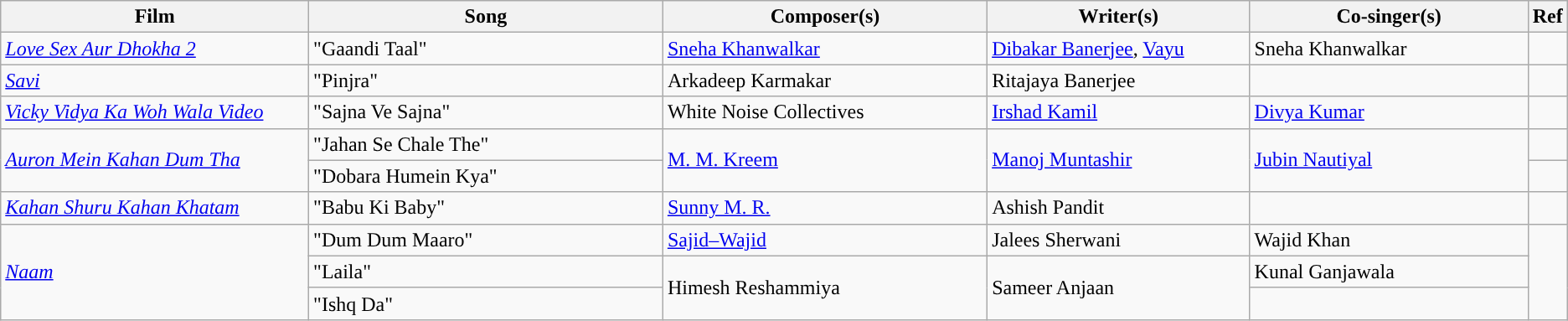<table class="wikitable">
<tr>
<th width=20%>Film</th>
<th width=23%>Song</th>
<th width=21%>Composer(s)</th>
<th width=17%>Writer(s)</th>
<th width=18%>Co-singer(s)</th>
<th width=1%>Ref</th>
</tr>
<tr>
<td><em><a href='#'>Love Sex Aur Dhokha 2</a></em></td>
<td>"Gaandi Taal"</td>
<td><a href='#'>Sneha Khanwalkar</a></td>
<td><a href='#'>Dibakar Banerjee</a>, <a href='#'>Vayu</a></td>
<td>Sneha Khanwalkar</td>
<td></td>
</tr>
<tr>
<td><em><a href='#'>Savi</a></em></td>
<td>"Pinjra"</td>
<td>Arkadeep Karmakar</td>
<td>Ritajaya Banerjee</td>
<td></td>
<td></td>
</tr>
<tr>
<td><em><a href='#'>Vicky Vidya Ka Woh Wala Video</a></em></td>
<td>"Sajna Ve Sajna"</td>
<td>White Noise Collectives</td>
<td><a href='#'>Irshad Kamil</a></td>
<td><a href='#'>Divya Kumar</a></td>
<td></td>
</tr>
<tr>
<td rowspan=2><em><a href='#'>Auron Mein Kahan Dum Tha</a></em></td>
<td>"Jahan Se Chale The"</td>
<td rowspan=2><a href='#'>M. M. Kreem</a></td>
<td rowspan=2><a href='#'>Manoj Muntashir</a></td>
<td rowspan=2><a href='#'>Jubin Nautiyal</a></td>
<td></td>
</tr>
<tr>
<td>"Dobara Humein Kya"</td>
<td></td>
</tr>
<tr>
<td><em><a href='#'>Kahan Shuru Kahan Khatam</a></em></td>
<td>"Babu Ki Baby"</td>
<td><a href='#'>Sunny M. R.</a></td>
<td>Ashish Pandit</td>
<td></td>
<td></td>
</tr>
<tr>
<td rowspan=3><em><a href='#'>Naam</a></em></td>
<td>"Dum Dum Maaro"</td>
<td><a href='#'>Sajid–Wajid</a></td>
<td>Jalees Sherwani</td>
<td>Wajid Khan</td>
</tr>
<tr>
<td>"Laila"</td>
<td rowspan=2>Himesh Reshammiya</td>
<td rowspan=2>Sameer Anjaan</td>
<td>Kunal Ganjawala</td>
</tr>
<tr>
<td>"Ishq Da"</td>
<td></td>
</tr>
</table>
